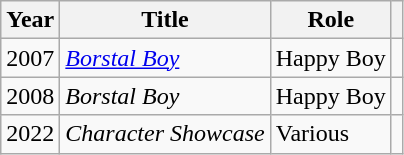<table class="wikitable">
<tr>
<th>Year</th>
<th>Title</th>
<th>Role</th>
<th></th>
</tr>
<tr>
<td>2007</td>
<td><em><a href='#'>Borstal Boy</a></em></td>
<td>Happy Boy</td>
<td align="center"></td>
</tr>
<tr>
<td>2008</td>
<td><em>Borstal Boy</em></td>
<td>Happy Boy</td>
<td align="center"></td>
</tr>
<tr>
<td>2022</td>
<td><em>Character Showcase</em></td>
<td>Various</td>
<td align="center"></td>
</tr>
</table>
